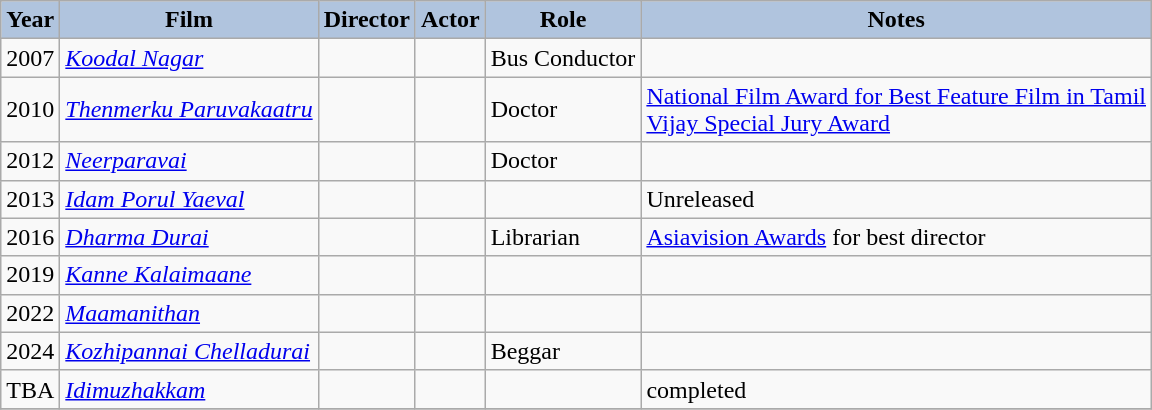<table class="wikitable">
<tr style="text-align:center;">
<th style="background:#B0C4DE;">Year</th>
<th style="background:#B0C4DE;">Film</th>
<th style="background:#B0C4DE;">Director</th>
<th style="background:#B0C4DE;">Actor</th>
<th style="background:#B0C4DE;">Role</th>
<th style="background:#B0C4DE;">Notes</th>
</tr>
<tr>
<td>2007</td>
<td><em><a href='#'>Koodal Nagar</a></em></td>
<td></td>
<td></td>
<td>Bus Conductor</td>
<td></td>
</tr>
<tr>
<td>2010</td>
<td><em><a href='#'>Thenmerku Paruvakaatru</a></em></td>
<td></td>
<td></td>
<td>Doctor</td>
<td><a href='#'>National Film Award for Best Feature Film in Tamil</a><br><a href='#'>Vijay Special Jury Award</a></td>
</tr>
<tr>
<td>2012</td>
<td><em><a href='#'>Neerparavai</a></em></td>
<td></td>
<td></td>
<td>Doctor</td>
<td></td>
</tr>
<tr>
<td>2013</td>
<td><em><a href='#'>Idam Porul Yaeval</a></em></td>
<td></td>
<td></td>
<td></td>
<td>Unreleased</td>
</tr>
<tr>
<td>2016</td>
<td><em><a href='#'>Dharma Durai</a></em></td>
<td></td>
<td></td>
<td>Librarian</td>
<td><a href='#'>Asiavision Awards</a> for best director</td>
</tr>
<tr>
<td>2019</td>
<td><em><a href='#'>Kanne Kalaimaane</a></em></td>
<td></td>
<td></td>
<td></td>
<td></td>
</tr>
<tr>
<td>2022</td>
<td><em><a href='#'>Maamanithan</a></em></td>
<td></td>
<td></td>
<td></td>
<td></td>
</tr>
<tr>
<td>2024</td>
<td><em><a href='#'>Kozhipannai Chelladurai</a></em></td>
<td></td>
<td></td>
<td>Beggar</td>
<td></td>
</tr>
<tr>
<td>TBA</td>
<td><em><a href='#'>Idimuzhakkam</a></em></td>
<td></td>
<td></td>
<td></td>
<td>completed</td>
</tr>
<tr>
</tr>
</table>
